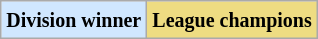<table class="wikitable" border="1">
<tr>
<td bgcolor="#D0E7FF"><small><strong>Division winner</strong> </small></td>
<td bgcolor="#EEDC82"><small><strong>League champions</strong> </small></td>
</tr>
</table>
